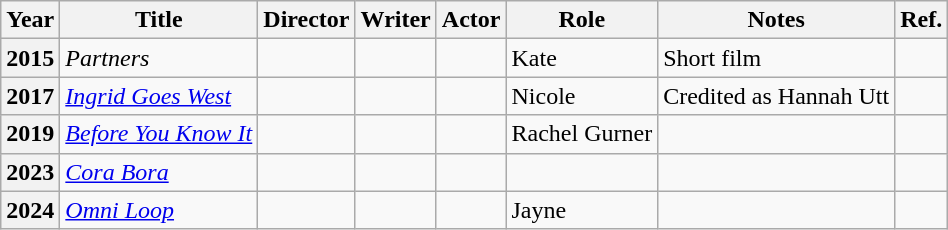<table class="wikitable sortable plainrowheaders">
<tr>
<th scope="col">Year</th>
<th scope="col">Title</th>
<th scope="col">Director</th>
<th scope="col">Writer</th>
<th scope="col">Actor</th>
<th scope="col">Role</th>
<th scope="col">Notes</th>
<th scope="col">Ref.</th>
</tr>
<tr>
<th scope="row">2015</th>
<td><em>Partners</em></td>
<td></td>
<td></td>
<td></td>
<td>Kate</td>
<td>Short film</td>
<td align="center"></td>
</tr>
<tr>
<th scope="row">2017</th>
<td><em><a href='#'>Ingrid Goes West</a></em></td>
<td></td>
<td></td>
<td></td>
<td>Nicole</td>
<td>Credited as Hannah Utt</td>
<td align="center"></td>
</tr>
<tr>
<th scope="row">2019</th>
<td><em><a href='#'>Before You Know It</a></em></td>
<td></td>
<td></td>
<td></td>
<td>Rachel Gurner</td>
<td></td>
<td align="center"></td>
</tr>
<tr>
<th scope="row">2023</th>
<td><em><a href='#'>Cora Bora</a></em></td>
<td></td>
<td></td>
<td></td>
<td></td>
<td></td>
<td align="center"></td>
</tr>
<tr>
<th scope="row">2024</th>
<td><em><a href='#'>Omni Loop</a></em></td>
<td></td>
<td></td>
<td></td>
<td>Jayne</td>
<td></td>
<td align="center"></td>
</tr>
</table>
